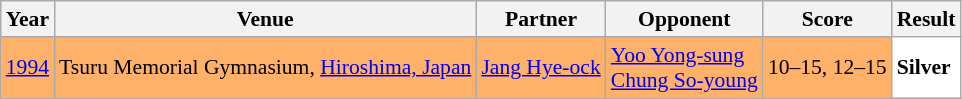<table class="sortable wikitable" style="font-size: 90%;">
<tr>
<th>Year</th>
<th>Venue</th>
<th>Partner</th>
<th>Opponent</th>
<th>Score</th>
<th>Result</th>
</tr>
<tr style="background:#FFB069">
<td align="center"><a href='#'>1994</a></td>
<td align="left">Tsuru Memorial Gymnasium, <a href='#'>Hiroshima, Japan</a></td>
<td align="left"> <a href='#'>Jang Hye-ock</a></td>
<td align="left"> <a href='#'>Yoo Yong-sung</a> <br>  <a href='#'>Chung So-young</a></td>
<td align="left">10–15, 12–15</td>
<td style="text-align:left; background:white"> <strong>Silver</strong></td>
</tr>
</table>
